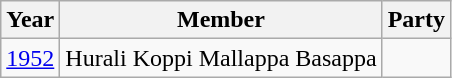<table class="wikitable">
<tr>
<th>Year</th>
<th>Member</th>
<th colspan="2">Party</th>
</tr>
<tr>
<td><a href='#'>1952</a></td>
<td>Hurali Koppi Mallappa Basappa</td>
<td></td>
</tr>
</table>
